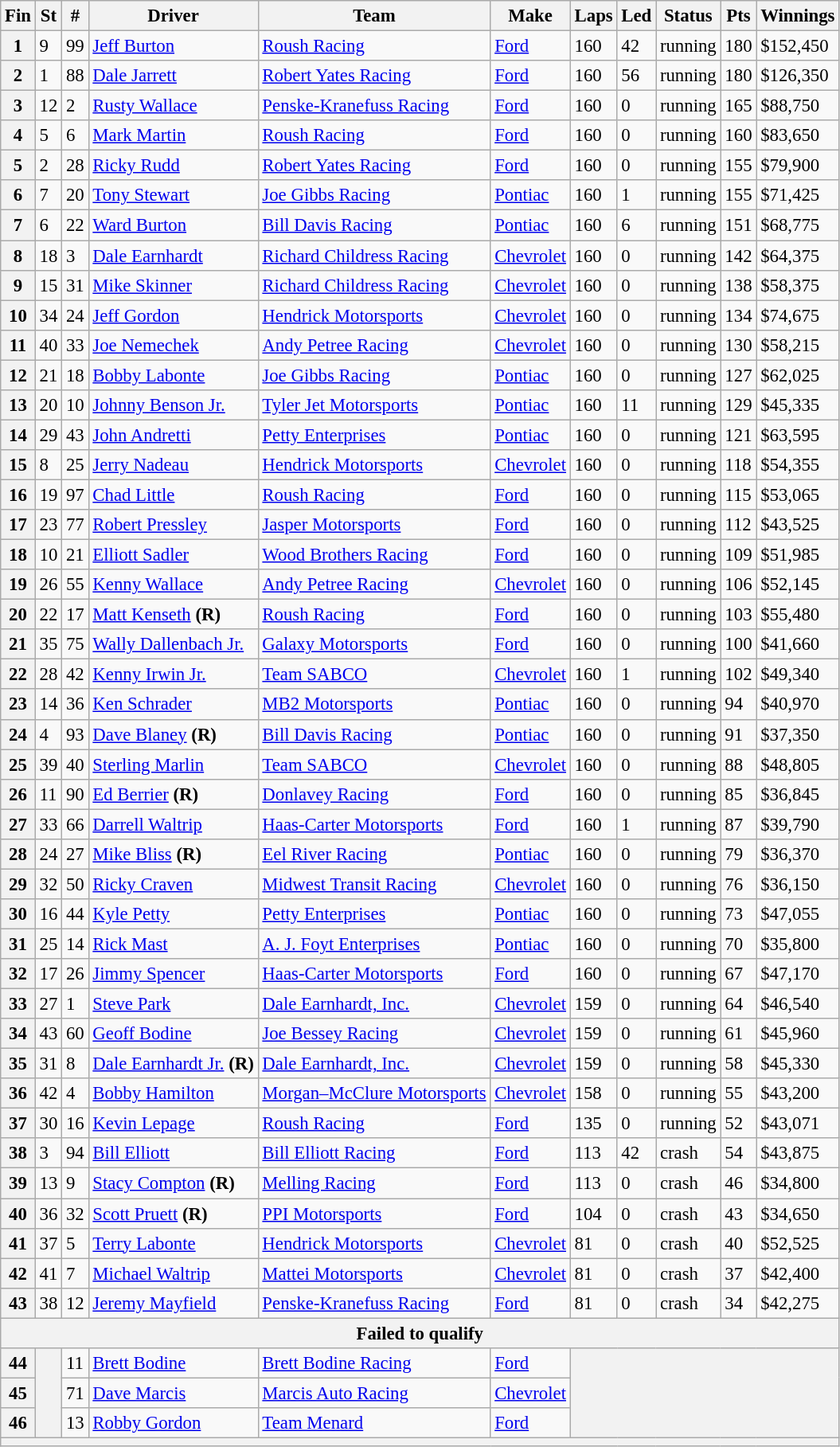<table class="wikitable" style="font-size:95%">
<tr>
<th>Fin</th>
<th>St</th>
<th>#</th>
<th>Driver</th>
<th>Team</th>
<th>Make</th>
<th>Laps</th>
<th>Led</th>
<th>Status</th>
<th>Pts</th>
<th>Winnings</th>
</tr>
<tr>
<th>1</th>
<td>9</td>
<td>99</td>
<td><a href='#'>Jeff Burton</a></td>
<td><a href='#'>Roush Racing</a></td>
<td><a href='#'>Ford</a></td>
<td>160</td>
<td>42</td>
<td>running</td>
<td>180</td>
<td>$152,450</td>
</tr>
<tr>
<th>2</th>
<td>1</td>
<td>88</td>
<td><a href='#'>Dale Jarrett</a></td>
<td><a href='#'>Robert Yates Racing</a></td>
<td><a href='#'>Ford</a></td>
<td>160</td>
<td>56</td>
<td>running</td>
<td>180</td>
<td>$126,350</td>
</tr>
<tr>
<th>3</th>
<td>12</td>
<td>2</td>
<td><a href='#'>Rusty Wallace</a></td>
<td><a href='#'>Penske-Kranefuss Racing</a></td>
<td><a href='#'>Ford</a></td>
<td>160</td>
<td>0</td>
<td>running</td>
<td>165</td>
<td>$88,750</td>
</tr>
<tr>
<th>4</th>
<td>5</td>
<td>6</td>
<td><a href='#'>Mark Martin</a></td>
<td><a href='#'>Roush Racing</a></td>
<td><a href='#'>Ford</a></td>
<td>160</td>
<td>0</td>
<td>running</td>
<td>160</td>
<td>$83,650</td>
</tr>
<tr>
<th>5</th>
<td>2</td>
<td>28</td>
<td><a href='#'>Ricky Rudd</a></td>
<td><a href='#'>Robert Yates Racing</a></td>
<td><a href='#'>Ford</a></td>
<td>160</td>
<td>0</td>
<td>running</td>
<td>155</td>
<td>$79,900</td>
</tr>
<tr>
<th>6</th>
<td>7</td>
<td>20</td>
<td><a href='#'>Tony Stewart</a></td>
<td><a href='#'>Joe Gibbs Racing</a></td>
<td><a href='#'>Pontiac</a></td>
<td>160</td>
<td>1</td>
<td>running</td>
<td>155</td>
<td>$71,425</td>
</tr>
<tr>
<th>7</th>
<td>6</td>
<td>22</td>
<td><a href='#'>Ward Burton</a></td>
<td><a href='#'>Bill Davis Racing</a></td>
<td><a href='#'>Pontiac</a></td>
<td>160</td>
<td>6</td>
<td>running</td>
<td>151</td>
<td>$68,775</td>
</tr>
<tr>
<th>8</th>
<td>18</td>
<td>3</td>
<td><a href='#'>Dale Earnhardt</a></td>
<td><a href='#'>Richard Childress Racing</a></td>
<td><a href='#'>Chevrolet</a></td>
<td>160</td>
<td>0</td>
<td>running</td>
<td>142</td>
<td>$64,375</td>
</tr>
<tr>
<th>9</th>
<td>15</td>
<td>31</td>
<td><a href='#'>Mike Skinner</a></td>
<td><a href='#'>Richard Childress Racing</a></td>
<td><a href='#'>Chevrolet</a></td>
<td>160</td>
<td>0</td>
<td>running</td>
<td>138</td>
<td>$58,375</td>
</tr>
<tr>
<th>10</th>
<td>34</td>
<td>24</td>
<td><a href='#'>Jeff Gordon</a></td>
<td><a href='#'>Hendrick Motorsports</a></td>
<td><a href='#'>Chevrolet</a></td>
<td>160</td>
<td>0</td>
<td>running</td>
<td>134</td>
<td>$74,675</td>
</tr>
<tr>
<th>11</th>
<td>40</td>
<td>33</td>
<td><a href='#'>Joe Nemechek</a></td>
<td><a href='#'>Andy Petree Racing</a></td>
<td><a href='#'>Chevrolet</a></td>
<td>160</td>
<td>0</td>
<td>running</td>
<td>130</td>
<td>$58,215</td>
</tr>
<tr>
<th>12</th>
<td>21</td>
<td>18</td>
<td><a href='#'>Bobby Labonte</a></td>
<td><a href='#'>Joe Gibbs Racing</a></td>
<td><a href='#'>Pontiac</a></td>
<td>160</td>
<td>0</td>
<td>running</td>
<td>127</td>
<td>$62,025</td>
</tr>
<tr>
<th>13</th>
<td>20</td>
<td>10</td>
<td><a href='#'>Johnny Benson Jr.</a></td>
<td><a href='#'>Tyler Jet Motorsports</a></td>
<td><a href='#'>Pontiac</a></td>
<td>160</td>
<td>11</td>
<td>running</td>
<td>129</td>
<td>$45,335</td>
</tr>
<tr>
<th>14</th>
<td>29</td>
<td>43</td>
<td><a href='#'>John Andretti</a></td>
<td><a href='#'>Petty Enterprises</a></td>
<td><a href='#'>Pontiac</a></td>
<td>160</td>
<td>0</td>
<td>running</td>
<td>121</td>
<td>$63,595</td>
</tr>
<tr>
<th>15</th>
<td>8</td>
<td>25</td>
<td><a href='#'>Jerry Nadeau</a></td>
<td><a href='#'>Hendrick Motorsports</a></td>
<td><a href='#'>Chevrolet</a></td>
<td>160</td>
<td>0</td>
<td>running</td>
<td>118</td>
<td>$54,355</td>
</tr>
<tr>
<th>16</th>
<td>19</td>
<td>97</td>
<td><a href='#'>Chad Little</a></td>
<td><a href='#'>Roush Racing</a></td>
<td><a href='#'>Ford</a></td>
<td>160</td>
<td>0</td>
<td>running</td>
<td>115</td>
<td>$53,065</td>
</tr>
<tr>
<th>17</th>
<td>23</td>
<td>77</td>
<td><a href='#'>Robert Pressley</a></td>
<td><a href='#'>Jasper Motorsports</a></td>
<td><a href='#'>Ford</a></td>
<td>160</td>
<td>0</td>
<td>running</td>
<td>112</td>
<td>$43,525</td>
</tr>
<tr>
<th>18</th>
<td>10</td>
<td>21</td>
<td><a href='#'>Elliott Sadler</a></td>
<td><a href='#'>Wood Brothers Racing</a></td>
<td><a href='#'>Ford</a></td>
<td>160</td>
<td>0</td>
<td>running</td>
<td>109</td>
<td>$51,985</td>
</tr>
<tr>
<th>19</th>
<td>26</td>
<td>55</td>
<td><a href='#'>Kenny Wallace</a></td>
<td><a href='#'>Andy Petree Racing</a></td>
<td><a href='#'>Chevrolet</a></td>
<td>160</td>
<td>0</td>
<td>running</td>
<td>106</td>
<td>$52,145</td>
</tr>
<tr>
<th>20</th>
<td>22</td>
<td>17</td>
<td><a href='#'>Matt Kenseth</a> <strong>(R)</strong></td>
<td><a href='#'>Roush Racing</a></td>
<td><a href='#'>Ford</a></td>
<td>160</td>
<td>0</td>
<td>running</td>
<td>103</td>
<td>$55,480</td>
</tr>
<tr>
<th>21</th>
<td>35</td>
<td>75</td>
<td><a href='#'>Wally Dallenbach Jr.</a></td>
<td><a href='#'>Galaxy Motorsports</a></td>
<td><a href='#'>Ford</a></td>
<td>160</td>
<td>0</td>
<td>running</td>
<td>100</td>
<td>$41,660</td>
</tr>
<tr>
<th>22</th>
<td>28</td>
<td>42</td>
<td><a href='#'>Kenny Irwin Jr.</a></td>
<td><a href='#'>Team SABCO</a></td>
<td><a href='#'>Chevrolet</a></td>
<td>160</td>
<td>1</td>
<td>running</td>
<td>102</td>
<td>$49,340</td>
</tr>
<tr>
<th>23</th>
<td>14</td>
<td>36</td>
<td><a href='#'>Ken Schrader</a></td>
<td><a href='#'>MB2 Motorsports</a></td>
<td><a href='#'>Pontiac</a></td>
<td>160</td>
<td>0</td>
<td>running</td>
<td>94</td>
<td>$40,970</td>
</tr>
<tr>
<th>24</th>
<td>4</td>
<td>93</td>
<td><a href='#'>Dave Blaney</a> <strong>(R)</strong></td>
<td><a href='#'>Bill Davis Racing</a></td>
<td><a href='#'>Pontiac</a></td>
<td>160</td>
<td>0</td>
<td>running</td>
<td>91</td>
<td>$37,350</td>
</tr>
<tr>
<th>25</th>
<td>39</td>
<td>40</td>
<td><a href='#'>Sterling Marlin</a></td>
<td><a href='#'>Team SABCO</a></td>
<td><a href='#'>Chevrolet</a></td>
<td>160</td>
<td>0</td>
<td>running</td>
<td>88</td>
<td>$48,805</td>
</tr>
<tr>
<th>26</th>
<td>11</td>
<td>90</td>
<td><a href='#'>Ed Berrier</a> <strong>(R)</strong></td>
<td><a href='#'>Donlavey Racing</a></td>
<td><a href='#'>Ford</a></td>
<td>160</td>
<td>0</td>
<td>running</td>
<td>85</td>
<td>$36,845</td>
</tr>
<tr>
<th>27</th>
<td>33</td>
<td>66</td>
<td><a href='#'>Darrell Waltrip</a></td>
<td><a href='#'>Haas-Carter Motorsports</a></td>
<td><a href='#'>Ford</a></td>
<td>160</td>
<td>1</td>
<td>running</td>
<td>87</td>
<td>$39,790</td>
</tr>
<tr>
<th>28</th>
<td>24</td>
<td>27</td>
<td><a href='#'>Mike Bliss</a> <strong>(R)</strong></td>
<td><a href='#'>Eel River Racing</a></td>
<td><a href='#'>Pontiac</a></td>
<td>160</td>
<td>0</td>
<td>running</td>
<td>79</td>
<td>$36,370</td>
</tr>
<tr>
<th>29</th>
<td>32</td>
<td>50</td>
<td><a href='#'>Ricky Craven</a></td>
<td><a href='#'>Midwest Transit Racing</a></td>
<td><a href='#'>Chevrolet</a></td>
<td>160</td>
<td>0</td>
<td>running</td>
<td>76</td>
<td>$36,150</td>
</tr>
<tr>
<th>30</th>
<td>16</td>
<td>44</td>
<td><a href='#'>Kyle Petty</a></td>
<td><a href='#'>Petty Enterprises</a></td>
<td><a href='#'>Pontiac</a></td>
<td>160</td>
<td>0</td>
<td>running</td>
<td>73</td>
<td>$47,055</td>
</tr>
<tr>
<th>31</th>
<td>25</td>
<td>14</td>
<td><a href='#'>Rick Mast</a></td>
<td><a href='#'>A. J. Foyt Enterprises</a></td>
<td><a href='#'>Pontiac</a></td>
<td>160</td>
<td>0</td>
<td>running</td>
<td>70</td>
<td>$35,800</td>
</tr>
<tr>
<th>32</th>
<td>17</td>
<td>26</td>
<td><a href='#'>Jimmy Spencer</a></td>
<td><a href='#'>Haas-Carter Motorsports</a></td>
<td><a href='#'>Ford</a></td>
<td>160</td>
<td>0</td>
<td>running</td>
<td>67</td>
<td>$47,170</td>
</tr>
<tr>
<th>33</th>
<td>27</td>
<td>1</td>
<td><a href='#'>Steve Park</a></td>
<td><a href='#'>Dale Earnhardt, Inc.</a></td>
<td><a href='#'>Chevrolet</a></td>
<td>159</td>
<td>0</td>
<td>running</td>
<td>64</td>
<td>$46,540</td>
</tr>
<tr>
<th>34</th>
<td>43</td>
<td>60</td>
<td><a href='#'>Geoff Bodine</a></td>
<td><a href='#'>Joe Bessey Racing</a></td>
<td><a href='#'>Chevrolet</a></td>
<td>159</td>
<td>0</td>
<td>running</td>
<td>61</td>
<td>$45,960</td>
</tr>
<tr>
<th>35</th>
<td>31</td>
<td>8</td>
<td><a href='#'>Dale Earnhardt Jr.</a> <strong>(R)</strong></td>
<td><a href='#'>Dale Earnhardt, Inc.</a></td>
<td><a href='#'>Chevrolet</a></td>
<td>159</td>
<td>0</td>
<td>running</td>
<td>58</td>
<td>$45,330</td>
</tr>
<tr>
<th>36</th>
<td>42</td>
<td>4</td>
<td><a href='#'>Bobby Hamilton</a></td>
<td><a href='#'>Morgan–McClure Motorsports</a></td>
<td><a href='#'>Chevrolet</a></td>
<td>158</td>
<td>0</td>
<td>running</td>
<td>55</td>
<td>$43,200</td>
</tr>
<tr>
<th>37</th>
<td>30</td>
<td>16</td>
<td><a href='#'>Kevin Lepage</a></td>
<td><a href='#'>Roush Racing</a></td>
<td><a href='#'>Ford</a></td>
<td>135</td>
<td>0</td>
<td>running</td>
<td>52</td>
<td>$43,071</td>
</tr>
<tr>
<th>38</th>
<td>3</td>
<td>94</td>
<td><a href='#'>Bill Elliott</a></td>
<td><a href='#'>Bill Elliott Racing</a></td>
<td><a href='#'>Ford</a></td>
<td>113</td>
<td>42</td>
<td>crash</td>
<td>54</td>
<td>$43,875</td>
</tr>
<tr>
<th>39</th>
<td>13</td>
<td>9</td>
<td><a href='#'>Stacy Compton</a> <strong>(R)</strong></td>
<td><a href='#'>Melling Racing</a></td>
<td><a href='#'>Ford</a></td>
<td>113</td>
<td>0</td>
<td>crash</td>
<td>46</td>
<td>$34,800</td>
</tr>
<tr>
<th>40</th>
<td>36</td>
<td>32</td>
<td><a href='#'>Scott Pruett</a> <strong>(R)</strong></td>
<td><a href='#'>PPI Motorsports</a></td>
<td><a href='#'>Ford</a></td>
<td>104</td>
<td>0</td>
<td>crash</td>
<td>43</td>
<td>$34,650</td>
</tr>
<tr>
<th>41</th>
<td>37</td>
<td>5</td>
<td><a href='#'>Terry Labonte</a></td>
<td><a href='#'>Hendrick Motorsports</a></td>
<td><a href='#'>Chevrolet</a></td>
<td>81</td>
<td>0</td>
<td>crash</td>
<td>40</td>
<td>$52,525</td>
</tr>
<tr>
<th>42</th>
<td>41</td>
<td>7</td>
<td><a href='#'>Michael Waltrip</a></td>
<td><a href='#'>Mattei Motorsports</a></td>
<td><a href='#'>Chevrolet</a></td>
<td>81</td>
<td>0</td>
<td>crash</td>
<td>37</td>
<td>$42,400</td>
</tr>
<tr>
<th>43</th>
<td>38</td>
<td>12</td>
<td><a href='#'>Jeremy Mayfield</a></td>
<td><a href='#'>Penske-Kranefuss Racing</a></td>
<td><a href='#'>Ford</a></td>
<td>81</td>
<td>0</td>
<td>crash</td>
<td>34</td>
<td>$42,275</td>
</tr>
<tr>
<th colspan="11">Failed to qualify</th>
</tr>
<tr>
<th>44</th>
<th rowspan="3"></th>
<td>11</td>
<td><a href='#'>Brett Bodine</a></td>
<td><a href='#'>Brett Bodine Racing</a></td>
<td><a href='#'>Ford</a></td>
<th colspan="5" rowspan="3"></th>
</tr>
<tr>
<th>45</th>
<td>71</td>
<td><a href='#'>Dave Marcis</a></td>
<td><a href='#'>Marcis Auto Racing</a></td>
<td><a href='#'>Chevrolet</a></td>
</tr>
<tr>
<th>46</th>
<td>13</td>
<td><a href='#'>Robby Gordon</a></td>
<td><a href='#'>Team Menard</a></td>
<td><a href='#'>Ford</a></td>
</tr>
<tr>
<th colspan="11"></th>
</tr>
</table>
